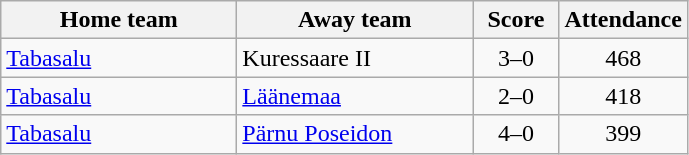<table class="wikitable">
<tr>
<th width=150px>Home team</th>
<th width=150px>Away team</th>
<th width=50px>Score</th>
<th width=50px>Attendance</th>
</tr>
<tr>
<td><a href='#'>Tabasalu</a></td>
<td>Kuressaare II</td>
<td align=center>3–0</td>
<td align=center>468</td>
</tr>
<tr>
<td><a href='#'>Tabasalu</a></td>
<td><a href='#'>Läänemaa</a></td>
<td align=center>2–0</td>
<td align=center>418</td>
</tr>
<tr>
<td><a href='#'>Tabasalu</a></td>
<td><a href='#'>Pärnu Poseidon</a></td>
<td align=center>4–0</td>
<td align=center>399</td>
</tr>
</table>
